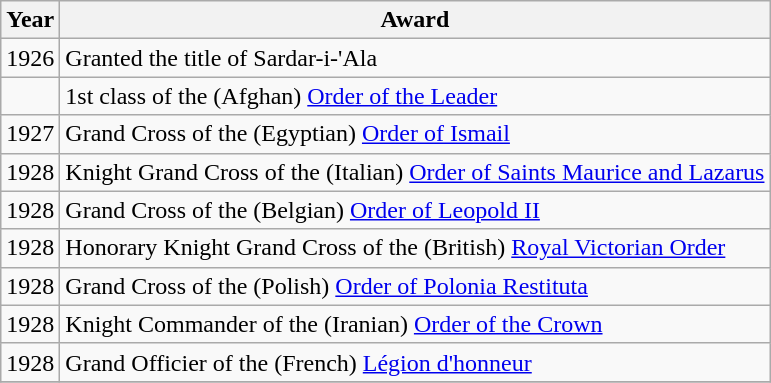<table class="wikitable" border="1">
<tr>
<th>Year</th>
<th>Award</th>
</tr>
<tr>
<td>1926</td>
<td>Granted the title of Sardar-i-'Ala</td>
</tr>
<tr>
<td></td>
<td>1st class of the (Afghan) <a href='#'>Order of the Leader</a></td>
</tr>
<tr>
<td>1927</td>
<td>Grand Cross of the (Egyptian) <a href='#'>Order of Ismail</a></td>
</tr>
<tr>
<td>1928</td>
<td>Knight Grand Cross of the (Italian) <a href='#'>Order of Saints Maurice and Lazarus</a></td>
</tr>
<tr>
<td>1928</td>
<td>Grand Cross of the (Belgian) <a href='#'>Order of Leopold II</a></td>
</tr>
<tr>
<td>1928</td>
<td>Honorary Knight Grand Cross of the (British) <a href='#'>Royal Victorian Order</a></td>
</tr>
<tr>
<td>1928</td>
<td>Grand Cross of the (Polish) <a href='#'>Order of Polonia Restituta</a></td>
</tr>
<tr>
<td>1928</td>
<td>Knight Commander of the (Iranian) <a href='#'>Order of the Crown</a></td>
</tr>
<tr>
<td>1928</td>
<td>Grand Officier of the (French) <a href='#'>Légion d'honneur</a></td>
</tr>
<tr>
</tr>
</table>
